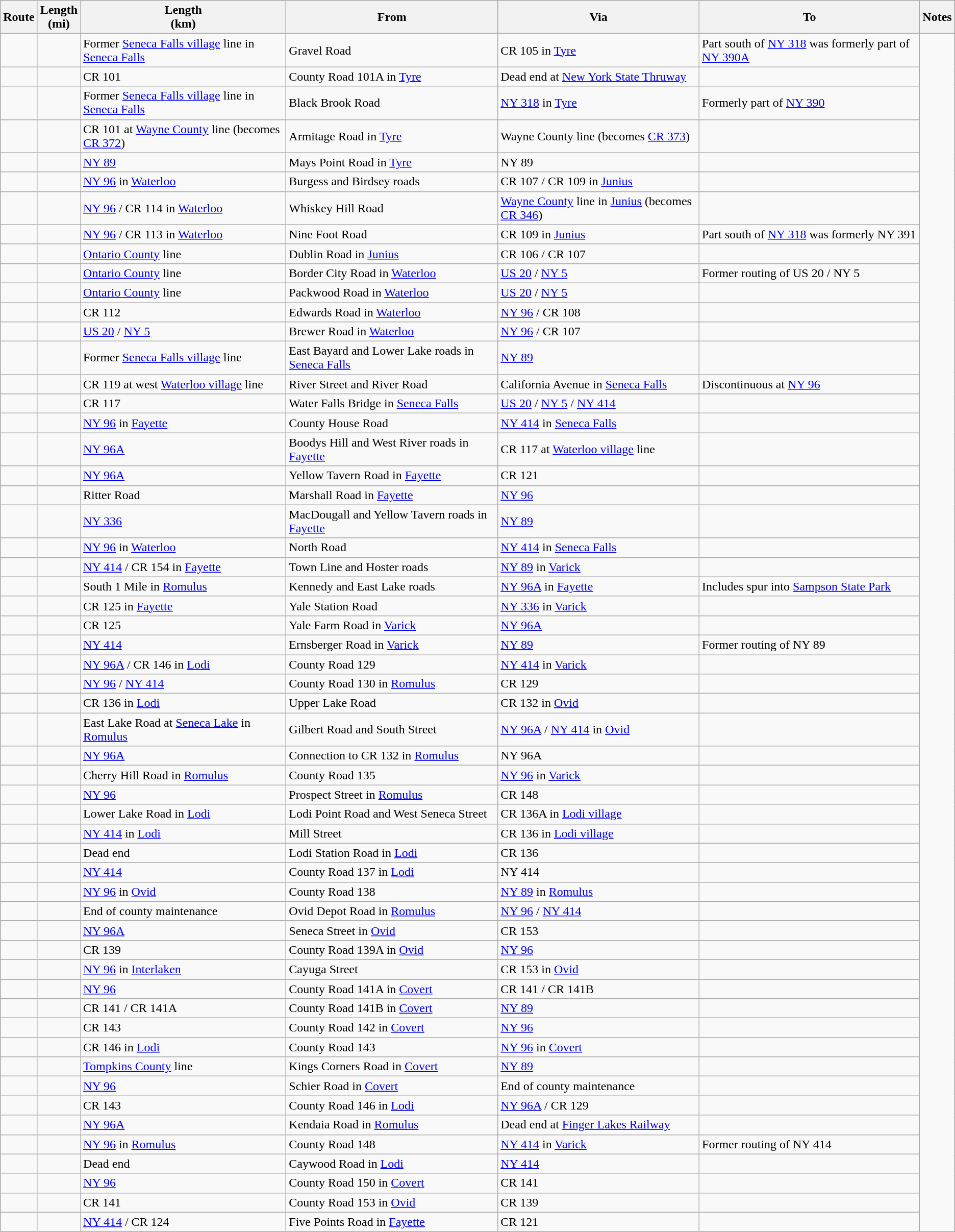<table class="wikitable sortable">
<tr>
<th>Route</th>
<th>Length<br>(mi)</th>
<th>Length<br>(km)</th>
<th class="unsortable">From</th>
<th class="unsortable">Via</th>
<th class="unsortable">To</th>
<th class="unsortable">Notes</th>
</tr>
<tr>
<td id="101"></td>
<td></td>
<td>Former <a href='#'>Seneca Falls village</a> line in <a href='#'>Seneca Falls</a></td>
<td>Gravel Road</td>
<td>CR 105 in <a href='#'>Tyre</a></td>
<td>Part south of <a href='#'>NY&nbsp;318</a> was formerly part of <a href='#'>NY&nbsp;390A</a></td>
</tr>
<tr>
<td id="101A"></td>
<td></td>
<td>CR 101</td>
<td>County Road 101A in <a href='#'>Tyre</a></td>
<td>Dead end at <a href='#'>New York State Thruway</a></td>
<td></td>
</tr>
<tr>
<td id="102"></td>
<td></td>
<td>Former <a href='#'>Seneca Falls village</a> line in <a href='#'>Seneca Falls</a></td>
<td>Black Brook Road</td>
<td><a href='#'>NY&nbsp;318</a> in <a href='#'>Tyre</a></td>
<td>Formerly part of <a href='#'>NY 390</a></td>
</tr>
<tr>
<td id="105"></td>
<td></td>
<td>CR 101 at <a href='#'>Wayne County</a> line (becomes <a href='#'>CR 372</a>)</td>
<td>Armitage Road in <a href='#'>Tyre</a></td>
<td>Wayne County line (becomes <a href='#'>CR 373</a>)</td>
<td></td>
</tr>
<tr>
<td id="105A"></td>
<td></td>
<td><a href='#'>NY&nbsp;89</a></td>
<td>Mays Point Road in <a href='#'>Tyre</a></td>
<td>NY 89</td>
<td></td>
</tr>
<tr>
<td id="106"></td>
<td></td>
<td><a href='#'>NY&nbsp;96</a> in <a href='#'>Waterloo</a></td>
<td>Burgess and Birdsey roads</td>
<td>CR 107 / CR 109 in <a href='#'>Junius</a></td>
<td></td>
</tr>
<tr>
<td id="107"></td>
<td></td>
<td><a href='#'>NY&nbsp;96</a> / CR 114 in <a href='#'>Waterloo</a></td>
<td>Whiskey Hill Road</td>
<td><a href='#'>Wayne County</a> line in <a href='#'>Junius</a> (becomes <a href='#'>CR 346</a>)</td>
<td></td>
</tr>
<tr>
<td id="108"></td>
<td></td>
<td><a href='#'>NY&nbsp;96</a> / CR 113 in <a href='#'>Waterloo</a></td>
<td>Nine Foot Road</td>
<td>CR 109 in <a href='#'>Junius</a></td>
<td>Part south of <a href='#'>NY&nbsp;318</a> was formerly NY 391</td>
</tr>
<tr>
<td id="109"></td>
<td></td>
<td><a href='#'>Ontario County</a> line</td>
<td>Dublin Road in <a href='#'>Junius</a></td>
<td>CR 106 / CR 107</td>
<td></td>
</tr>
<tr>
<td id="110"></td>
<td></td>
<td><a href='#'>Ontario County</a> line</td>
<td>Border City Road in <a href='#'>Waterloo</a></td>
<td><a href='#'>US 20</a> / <a href='#'>NY&nbsp;5</a></td>
<td>Former routing of US 20 / NY 5</td>
</tr>
<tr>
<td id="112"></td>
<td></td>
<td><a href='#'>Ontario County</a> line</td>
<td>Packwood Road in <a href='#'>Waterloo</a></td>
<td><a href='#'>US 20</a> / <a href='#'>NY&nbsp;5</a></td>
<td></td>
</tr>
<tr>
<td id="113"></td>
<td></td>
<td>CR 112</td>
<td>Edwards Road in <a href='#'>Waterloo</a></td>
<td><a href='#'>NY&nbsp;96</a> / CR 108</td>
<td></td>
</tr>
<tr>
<td id="114"></td>
<td></td>
<td><a href='#'>US 20</a> / <a href='#'>NY&nbsp;5</a></td>
<td>Brewer Road in <a href='#'>Waterloo</a></td>
<td><a href='#'>NY&nbsp;96</a> / CR 107</td>
<td></td>
</tr>
<tr>
<td id="116"></td>
<td></td>
<td>Former <a href='#'>Seneca Falls village</a> line</td>
<td>East Bayard and Lower Lake roads in <a href='#'>Seneca Falls</a></td>
<td><a href='#'>NY&nbsp;89</a></td>
<td></td>
</tr>
<tr>
<td id="117"></td>
<td></td>
<td>CR 119 at west <a href='#'>Waterloo village</a> line</td>
<td>River Street and River Road</td>
<td>California Avenue in <a href='#'>Seneca Falls</a></td>
<td>Discontinuous at <a href='#'>NY&nbsp;96</a></td>
</tr>
<tr>
<td id="117A"></td>
<td></td>
<td>CR 117</td>
<td>Water Falls Bridge in <a href='#'>Seneca Falls</a></td>
<td><a href='#'>US 20</a> / <a href='#'>NY&nbsp;5</a> / <a href='#'>NY&nbsp;414</a></td>
<td></td>
</tr>
<tr>
<td id="118"></td>
<td></td>
<td><a href='#'>NY&nbsp;96</a> in <a href='#'>Fayette</a></td>
<td>County House Road</td>
<td><a href='#'>NY&nbsp;414</a> in <a href='#'>Seneca Falls</a></td>
<td></td>
</tr>
<tr>
<td id="119"></td>
<td></td>
<td><a href='#'>NY&nbsp;96A</a></td>
<td>Boodys Hill and West River roads in <a href='#'>Fayette</a></td>
<td>CR 117 at <a href='#'>Waterloo village</a> line</td>
<td></td>
</tr>
<tr>
<td id="120-1"></td>
<td></td>
<td><a href='#'>NY&nbsp;96A</a></td>
<td>Yellow Tavern Road in <a href='#'>Fayette</a></td>
<td>CR 121</td>
<td></td>
</tr>
<tr>
<td id="120-2"></td>
<td></td>
<td>Ritter Road</td>
<td>Marshall Road in <a href='#'>Fayette</a></td>
<td><a href='#'>NY&nbsp;96</a></td>
<td></td>
</tr>
<tr>
<td id="121"></td>
<td></td>
<td><a href='#'>NY&nbsp;336</a></td>
<td>MacDougall and Yellow Tavern roads in <a href='#'>Fayette</a></td>
<td><a href='#'>NY&nbsp;89</a></td>
<td></td>
</tr>
<tr>
<td id="122"></td>
<td></td>
<td><a href='#'>NY&nbsp;96</a> in <a href='#'>Waterloo</a></td>
<td>North Road</td>
<td><a href='#'>NY&nbsp;414</a> in <a href='#'>Seneca Falls</a></td>
<td></td>
</tr>
<tr>
<td id="124"></td>
<td></td>
<td><a href='#'>NY&nbsp;414</a> / CR 154 in <a href='#'>Fayette</a></td>
<td>Town Line and Hoster roads</td>
<td><a href='#'>NY&nbsp;89</a> in <a href='#'>Varick</a></td>
<td></td>
</tr>
<tr>
<td id="125"></td>
<td></td>
<td>South 1 Mile in <a href='#'>Romulus</a></td>
<td>Kennedy and East Lake roads</td>
<td><a href='#'>NY&nbsp;96A</a> in <a href='#'>Fayette</a></td>
<td>Includes spur into <a href='#'>Sampson State Park</a></td>
</tr>
<tr>
<td id="126"></td>
<td></td>
<td>CR 125 in <a href='#'>Fayette</a></td>
<td>Yale Station Road</td>
<td><a href='#'>NY&nbsp;336</a> in <a href='#'>Varick</a></td>
<td></td>
</tr>
<tr>
<td id="127"></td>
<td></td>
<td>CR 125</td>
<td>Yale Farm Road in <a href='#'>Varick</a></td>
<td><a href='#'>NY&nbsp;96A</a></td>
<td></td>
</tr>
<tr>
<td id="128"></td>
<td></td>
<td><a href='#'>NY&nbsp;414</a></td>
<td>Ernsberger Road in <a href='#'>Varick</a></td>
<td><a href='#'>NY&nbsp;89</a></td>
<td>Former routing of NY 89</td>
</tr>
<tr>
<td id="129"></td>
<td></td>
<td><a href='#'>NY&nbsp;96A</a> / CR 146 in <a href='#'>Lodi</a></td>
<td>County Road 129</td>
<td><a href='#'>NY&nbsp;414</a> in <a href='#'>Varick</a></td>
<td></td>
</tr>
<tr>
<td id="130"></td>
<td></td>
<td><a href='#'>NY&nbsp;96</a> / <a href='#'>NY&nbsp;414</a></td>
<td>County Road 130 in <a href='#'>Romulus</a></td>
<td>CR 129</td>
<td></td>
</tr>
<tr>
<td id="131"></td>
<td></td>
<td>CR 136 in <a href='#'>Lodi</a></td>
<td>Upper Lake Road</td>
<td>CR 132 in <a href='#'>Ovid</a></td>
<td></td>
</tr>
<tr>
<td id="132"></td>
<td></td>
<td>East Lake Road at <a href='#'>Seneca Lake</a> in <a href='#'>Romulus</a></td>
<td>Gilbert Road and South Street</td>
<td><a href='#'>NY&nbsp;96A</a> / <a href='#'>NY&nbsp;414</a> in <a href='#'>Ovid</a></td>
<td></td>
</tr>
<tr>
<td id="132A"></td>
<td></td>
<td><a href='#'>NY&nbsp;96A</a></td>
<td>Connection to CR 132 in <a href='#'>Romulus</a></td>
<td>NY 96A</td>
<td></td>
</tr>
<tr>
<td id="135"></td>
<td></td>
<td>Cherry Hill Road in <a href='#'>Romulus</a></td>
<td>County Road 135</td>
<td><a href='#'>NY&nbsp;96</a> in <a href='#'>Varick</a></td>
<td></td>
</tr>
<tr>
<td id="135A"></td>
<td></td>
<td><a href='#'>NY&nbsp;96</a></td>
<td>Prospect Street in <a href='#'>Romulus</a></td>
<td>CR 148</td>
<td></td>
</tr>
<tr>
<td id="136"></td>
<td></td>
<td>Lower Lake Road in <a href='#'>Lodi</a></td>
<td>Lodi Point Road and West Seneca Street</td>
<td>CR 136A in <a href='#'>Lodi village</a></td>
<td></td>
</tr>
<tr>
<td id="136A"></td>
<td></td>
<td><a href='#'>NY&nbsp;414</a> in <a href='#'>Lodi</a></td>
<td>Mill Street</td>
<td>CR 136 in <a href='#'>Lodi village</a></td>
<td></td>
</tr>
<tr>
<td id="136B"></td>
<td></td>
<td>Dead end</td>
<td>Lodi Station Road in <a href='#'>Lodi</a></td>
<td>CR 136</td>
<td></td>
</tr>
<tr>
<td id="137"></td>
<td></td>
<td><a href='#'>NY&nbsp;414</a></td>
<td>County Road 137 in <a href='#'>Lodi</a></td>
<td>NY 414</td>
<td></td>
</tr>
<tr>
<td id="138"></td>
<td></td>
<td><a href='#'>NY&nbsp;96</a> in <a href='#'>Ovid</a></td>
<td>County Road 138</td>
<td><a href='#'>NY&nbsp;89</a> in <a href='#'>Romulus</a></td>
<td></td>
</tr>
<tr>
<td id="138A"></td>
<td></td>
<td>End of county maintenance</td>
<td>Ovid Depot Road in <a href='#'>Romulus</a></td>
<td><a href='#'>NY&nbsp;96</a> / <a href='#'>NY&nbsp;414</a></td>
<td></td>
</tr>
<tr>
<td id="139"></td>
<td></td>
<td><a href='#'>NY&nbsp;96A</a></td>
<td>Seneca Street in <a href='#'>Ovid</a></td>
<td>CR 153</td>
<td></td>
</tr>
<tr>
<td id="139A"></td>
<td></td>
<td>CR 139</td>
<td>County Road 139A in <a href='#'>Ovid</a></td>
<td><a href='#'>NY&nbsp;96</a></td>
<td></td>
</tr>
<tr>
<td id="141"></td>
<td></td>
<td><a href='#'>NY&nbsp;96</a> in <a href='#'>Interlaken</a></td>
<td>Cayuga Street</td>
<td>CR 153 in <a href='#'>Ovid</a></td>
<td></td>
</tr>
<tr>
<td id="141A"></td>
<td></td>
<td><a href='#'>NY&nbsp;96</a></td>
<td>County Road 141A in <a href='#'>Covert</a></td>
<td>CR 141 / CR 141B</td>
<td></td>
</tr>
<tr>
<td id="141B"></td>
<td></td>
<td>CR 141 / CR 141A</td>
<td>County Road 141B in <a href='#'>Covert</a></td>
<td><a href='#'>NY&nbsp;89</a></td>
<td></td>
</tr>
<tr>
<td id="142"></td>
<td></td>
<td>CR 143</td>
<td>County Road 142 in <a href='#'>Covert</a></td>
<td><a href='#'>NY&nbsp;96</a></td>
<td></td>
</tr>
<tr>
<td id="143"></td>
<td></td>
<td>CR 146 in <a href='#'>Lodi</a></td>
<td>County Road 143</td>
<td><a href='#'>NY&nbsp;96</a> in <a href='#'>Covert</a></td>
<td></td>
</tr>
<tr>
<td id="144"></td>
<td></td>
<td><a href='#'>Tompkins County</a> line</td>
<td>Kings Corners Road in <a href='#'>Covert</a></td>
<td><a href='#'>NY&nbsp;89</a></td>
<td></td>
</tr>
<tr>
<td id="144A"></td>
<td></td>
<td><a href='#'>NY&nbsp;96</a></td>
<td>Schier Road in <a href='#'>Covert</a></td>
<td>End of county maintenance</td>
<td></td>
</tr>
<tr>
<td id="146"></td>
<td></td>
<td>CR 143</td>
<td>County Road 146 in <a href='#'>Lodi</a></td>
<td><a href='#'>NY&nbsp;96A</a> / CR 129</td>
<td></td>
</tr>
<tr>
<td id="147"></td>
<td></td>
<td><a href='#'>NY&nbsp;96A</a></td>
<td>Kendaia Road in <a href='#'>Romulus</a></td>
<td>Dead end at <a href='#'>Finger Lakes Railway</a></td>
<td></td>
</tr>
<tr>
<td id="148"></td>
<td></td>
<td><a href='#'>NY&nbsp;96</a> in <a href='#'>Romulus</a></td>
<td>County Road 148</td>
<td><a href='#'>NY&nbsp;414</a> in <a href='#'>Varick</a></td>
<td>Former routing of NY 414</td>
</tr>
<tr>
<td id="149"></td>
<td></td>
<td>Dead end</td>
<td>Caywood Road in <a href='#'>Lodi</a></td>
<td><a href='#'>NY&nbsp;414</a></td>
<td></td>
</tr>
<tr>
<td id="150"></td>
<td></td>
<td><a href='#'>NY&nbsp;96</a></td>
<td>County Road 150 in <a href='#'>Covert</a></td>
<td>CR 141</td>
<td></td>
</tr>
<tr>
<td id="153"></td>
<td></td>
<td>CR 141</td>
<td>County Road 153 in <a href='#'>Ovid</a></td>
<td>CR 139</td>
<td></td>
</tr>
<tr>
<td id="154"></td>
<td></td>
<td><a href='#'>NY&nbsp;414</a> / CR 124</td>
<td>Five Points Road in <a href='#'>Fayette</a></td>
<td>CR 121</td>
<td></td>
</tr>
</table>
